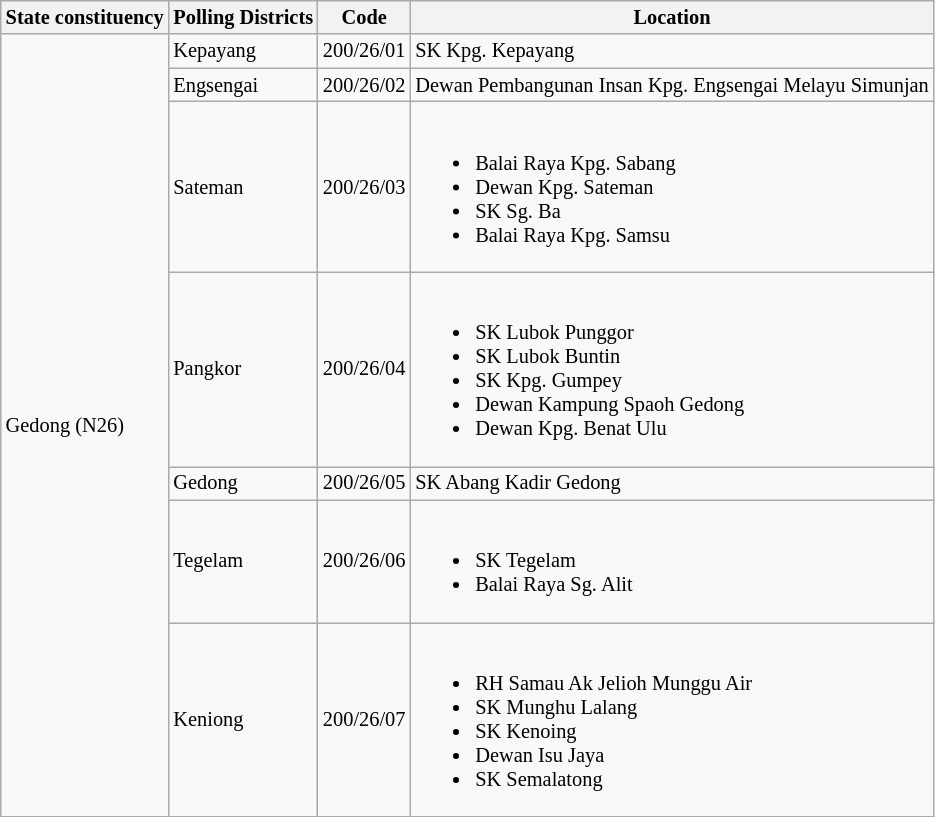<table class="wikitable sortable mw-collapsible" style="white-space:nowrap;font-size:85%">
<tr>
<th>State constituency</th>
<th>Polling Districts</th>
<th>Code</th>
<th>Location</th>
</tr>
<tr>
<td rowspan="7">Gedong (N26)</td>
<td>Kepayang</td>
<td>200/26/01</td>
<td>SK Kpg. Kepayang</td>
</tr>
<tr>
<td>Engsengai</td>
<td>200/26/02</td>
<td>Dewan Pembangunan Insan Kpg. Engsengai Melayu Simunjan</td>
</tr>
<tr>
<td>Sateman</td>
<td>200/26/03</td>
<td><br><ul><li>Balai Raya Kpg. Sabang</li><li>Dewan Kpg. Sateman</li><li>SK Sg. Ba</li><li>Balai Raya Kpg. Samsu</li></ul></td>
</tr>
<tr>
<td>Pangkor</td>
<td>200/26/04</td>
<td><br><ul><li>SK Lubok Punggor</li><li>SK Lubok Buntin</li><li>SK Kpg. Gumpey</li><li>Dewan Kampung Spaoh Gedong</li><li>Dewan Kpg. Benat Ulu</li></ul></td>
</tr>
<tr>
<td>Gedong</td>
<td>200/26/05</td>
<td>SK Abang Kadir Gedong</td>
</tr>
<tr>
<td>Tegelam</td>
<td>200/26/06</td>
<td><br><ul><li>SK Tegelam</li><li>Balai Raya Sg. Alit</li></ul></td>
</tr>
<tr>
<td>Keniong</td>
<td>200/26/07</td>
<td><br><ul><li>RH Samau Ak Jelioh Munggu Air</li><li>SK Munghu Lalang</li><li>SK Kenoing</li><li>Dewan Isu Jaya</li><li>SK Semalatong</li></ul></td>
</tr>
</table>
